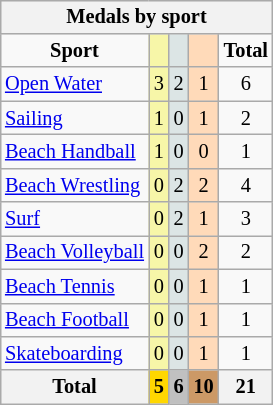<table class="wikitable" style="font-size:85%; float:right;">
<tr style="background:#efefef;">
<th colspan=7>Medals by sport</th>
</tr>
<tr align=center>
<td><strong>Sport</strong></td>
<td style="background:#f7f6a8;"></td>
<td style="background:#dce5e5;"></td>
<td style="background:#ffdab9;"></td>
<td><strong>Total</strong></td>
</tr>
<tr align=center>
<td align=left><a href='#'>Open Water</a></td>
<td style="background:#f7f6a8;">3</td>
<td style="background:#dce5e5;">2</td>
<td style="background:#ffdab9;">1</td>
<td>6</td>
</tr>
<tr align=center>
<td align=left><a href='#'>Sailing</a></td>
<td style="background:#f7f6a8;">1</td>
<td style="background:#dce5e5;">0</td>
<td style="background:#ffdab9;">1</td>
<td>2</td>
</tr>
<tr align=center>
<td align=left><a href='#'>Beach Handball</a></td>
<td style="background:#f7f6a8;">1</td>
<td style="background:#dce5e5;">0</td>
<td style="background:#ffdab9;">0</td>
<td>1</td>
</tr>
<tr align=center>
<td align=left><a href='#'>Beach Wrestling</a></td>
<td style="background:#f7f6a8;">0</td>
<td style="background:#dce5e5;">2</td>
<td style="background:#ffdab9;">2</td>
<td>4</td>
</tr>
<tr align=center>
<td align=left><a href='#'>Surf</a></td>
<td style="background:#f7f6a8;">0</td>
<td style="background:#dce5e5;">2</td>
<td style="background:#ffdab9;">1</td>
<td>3</td>
</tr>
<tr align=center>
<td align=left><a href='#'>Beach Volleyball</a></td>
<td style="background:#f7f6a8;">0</td>
<td style="background:#dce5e5;">0</td>
<td style="background:#ffdab9;">2</td>
<td>2</td>
</tr>
<tr align=center>
<td align=left><a href='#'>Beach Tennis</a></td>
<td style="background:#f7f6a8;">0</td>
<td style="background:#dce5e5;">0</td>
<td style="background:#ffdab9;">1</td>
<td>1</td>
</tr>
<tr align=center>
<td align=left><a href='#'>Beach Football</a></td>
<td style="background:#f7f6a8;">0</td>
<td style="background:#dce5e5;">0</td>
<td style="background:#ffdab9;">1</td>
<td>1</td>
</tr>
<tr align=center>
<td align=left><a href='#'>Skateboarding</a></td>
<td style="background:#f7f6a8;">0</td>
<td style="background:#dce5e5;">0</td>
<td style="background:#ffdab9;">1</td>
<td>1</td>
</tr>
<tr align=center>
<th>Total</th>
<th style="background:gold;">5</th>
<th style="background:silver;">6</th>
<th style="background:#c96;">10</th>
<th>21</th>
</tr>
</table>
